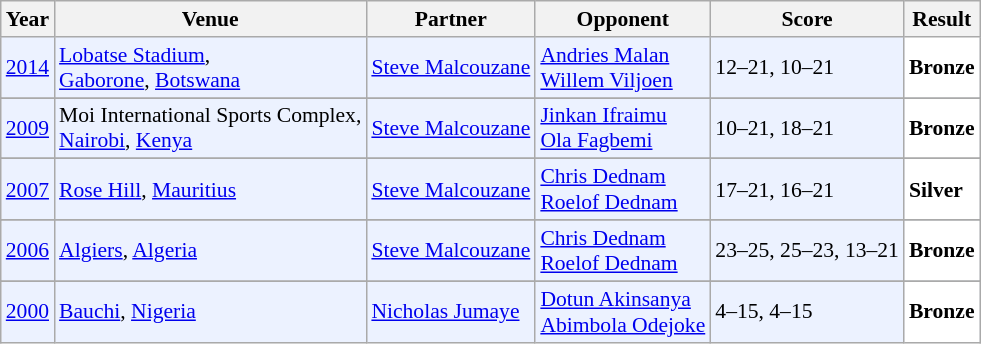<table class="sortable wikitable" style="font-size: 90%;">
<tr>
<th>Year</th>
<th>Venue</th>
<th>Partner</th>
<th>Opponent</th>
<th>Score</th>
<th>Result</th>
</tr>
<tr style="background:#ECF2FF">
<td align="center"><a href='#'>2014</a></td>
<td align="left"><a href='#'>Lobatse Stadium</a>,<br><a href='#'>Gaborone</a>, <a href='#'>Botswana</a></td>
<td align="left"> <a href='#'>Steve Malcouzane</a></td>
<td align="left"> <a href='#'>Andries Malan</a><br> <a href='#'>Willem Viljoen</a></td>
<td align="left">12–21, 10–21</td>
<td style="text-align:left; background:white"> <strong>Bronze</strong></td>
</tr>
<tr>
</tr>
<tr style="background:#ECF2FF">
<td align="center"><a href='#'>2009</a></td>
<td align="left">Moi International Sports Complex,<br><a href='#'>Nairobi</a>, <a href='#'>Kenya</a></td>
<td align="left"> <a href='#'>Steve Malcouzane</a></td>
<td align="left"> <a href='#'>Jinkan Ifraimu</a><br> <a href='#'>Ola Fagbemi</a></td>
<td align="left">10–21, 18–21</td>
<td style="text-align:left; background:white"> <strong>Bronze</strong></td>
</tr>
<tr>
</tr>
<tr style="background:#ECF2FF">
<td align="center"><a href='#'>2007</a></td>
<td align="left"><a href='#'>Rose Hill</a>, <a href='#'>Mauritius</a></td>
<td align="left"> <a href='#'>Steve Malcouzane</a></td>
<td align="left"> <a href='#'>Chris Dednam</a><br> <a href='#'>Roelof Dednam</a></td>
<td align="left">17–21, 16–21</td>
<td style="text-align:left; background:white"> <strong>Silver</strong></td>
</tr>
<tr>
</tr>
<tr style="background:#ECF2FF">
<td align="center"><a href='#'>2006</a></td>
<td align="left"><a href='#'>Algiers</a>, <a href='#'>Algeria</a></td>
<td align="left"> <a href='#'>Steve Malcouzane</a></td>
<td align="left"> <a href='#'>Chris Dednam</a><br> <a href='#'>Roelof Dednam</a></td>
<td align="left">23–25, 25–23, 13–21</td>
<td style="text-align:left; background:white"> <strong>Bronze</strong></td>
</tr>
<tr>
</tr>
<tr style="background:#ECF2FF">
<td align="center"><a href='#'>2000</a></td>
<td align="left"><a href='#'>Bauchi</a>, <a href='#'>Nigeria</a></td>
<td align="left"> <a href='#'>Nicholas Jumaye</a></td>
<td align="left"> <a href='#'>Dotun Akinsanya</a><br> <a href='#'>Abimbola Odejoke</a></td>
<td align="left">4–15, 4–15</td>
<td style="text-align:left; background:white"> <strong>Bronze</strong></td>
</tr>
</table>
